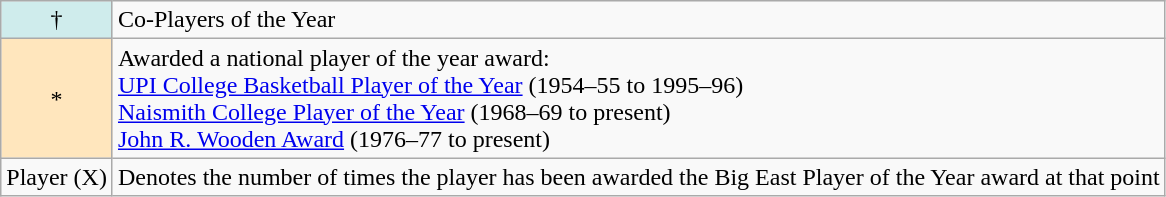<table class="wikitable">
<tr>
<td style="background-color:#CFECEC;" align="center">†</td>
<td>Co-Players of the Year</td>
</tr>
<tr>
<td style="background-color:#FFE6BD;" align="center">*</td>
<td>Awarded a national player of the year award: <br><a href='#'>UPI College Basketball Player of the Year</a> (1954–55 to 1995–96)<br> <a href='#'>Naismith College Player of the Year</a> (1968–69 to present)<br> <a href='#'>John R. Wooden Award</a> (1976–77 to present)</td>
</tr>
<tr>
<td>Player (X)</td>
<td>Denotes the number of times the player has been awarded the Big East Player of the Year award at that point</td>
</tr>
</table>
